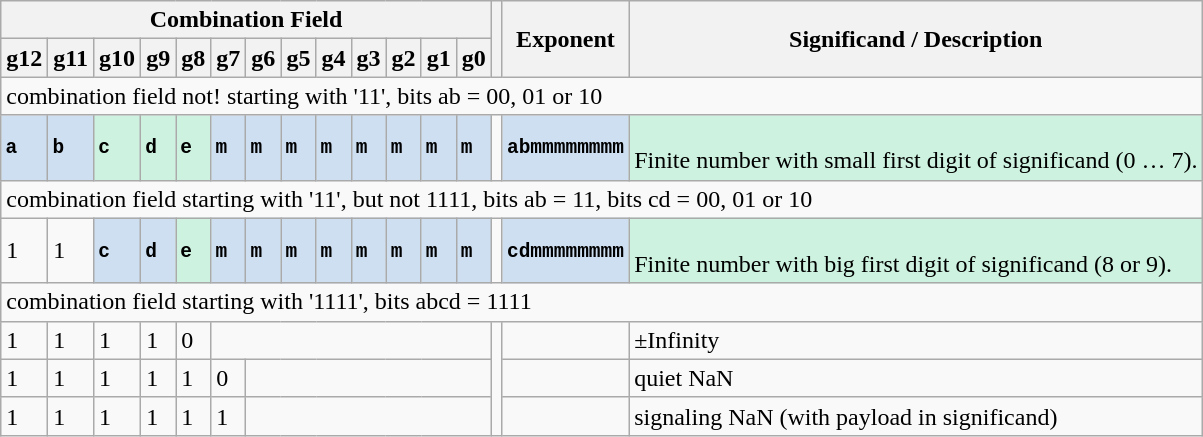<table class="wikitable" style="text-align:left; border-width:0;">
<tr>
<th colspan="13">Combination Field</th>
<th rowspan="2"></th>
<th rowspan="2">Exponent</th>
<th rowspan="2">Significand / Description</th>
</tr>
<tr>
<th>g12</th>
<th>g11</th>
<th>g10</th>
<th>g9</th>
<th>g8</th>
<th>g7</th>
<th>g6</th>
<th>g5</th>
<th>g4</th>
<th>g3</th>
<th>g2</th>
<th>g1</th>
<th>g0</th>
</tr>
<tr>
<td colspan="16">combination field not! starting with '11', bits ab = 00, 01 or 10</td>
</tr>
<tr>
<td style="font-family:monospace; background:#cedff2;"><strong>a</strong></td>
<td style="font-family:monospace; background:#cedff2;"><strong>b</strong></td>
<td style="font-family:monospace; background:#cef2e0;"><strong>c</strong></td>
<td style="font-family:monospace; background:#cef2e0;"><strong>d</strong></td>
<td style="font-family:monospace; background:#cef2e0;"><strong>e</strong></td>
<td style="font-family:monospace; background:#cedff2;"><strong>m</strong></td>
<td style="font-family:monospace; background:#cedff2;"><strong>m</strong></td>
<td style="font-family:monospace; background:#cedff2;"><strong>m</strong></td>
<td style="font-family:monospace; background:#cedff2;"><strong>m</strong></td>
<td style="font-family:monospace; background:#cedff2;"><strong>m</strong></td>
<td style="font-family:monospace; background:#cedff2;"><strong>m</strong></td>
<td style="font-family:monospace; background:#cedff2;"><strong>m</strong></td>
<td style="font-family:monospace; background:#cedff2;"><strong>m</strong></td>
<td></td>
<td style="font-family:monospace; background:#cedff2;"><strong>abmmmmmmmm</strong></td>
<td style="background:#cef2e0;"><br>Finite number with small first digit of significand (0 … 7).</td>
</tr>
<tr>
<td colspan="16">combination field starting with '11', but not 1111, bits ab = 11, bits cd = 00, 01 or 10</td>
</tr>
<tr>
<td>1</td>
<td>1</td>
<td style="font-family:monospace; background:#cedff2;"><strong>c</strong></td>
<td style="font-family:monospace; background:#cedff2;"><strong>d</strong></td>
<td style="font-family:monospace; background:#cef2e0;"><strong>e</strong></td>
<td style="font-family:monospace; background:#cedff2;"><strong>m</strong></td>
<td style="font-family:monospace; background:#cedff2;"><strong>m</strong></td>
<td style="font-family:monospace; background:#cedff2;"><strong>m</strong></td>
<td style="font-family:monospace; background:#cedff2;"><strong>m</strong></td>
<td style="font-family:monospace; background:#cedff2;"><strong>m</strong></td>
<td style="font-family:monospace; background:#cedff2;"><strong>m</strong></td>
<td style="font-family:monospace; background:#cedff2;"><strong>m</strong></td>
<td style="font-family:monospace; background:#cedff2;"><strong>m</strong></td>
<td></td>
<td style="font-family:monospace; background:#cedff2;"><strong>cdmmmmmmmm</strong></td>
<td style="background:#cef2e0;"><br>Finite number with big first digit of significand (8 or 9).</td>
</tr>
<tr>
<td colspan="16">combination field starting with '1111', bits abcd = 1111</td>
</tr>
<tr>
<td>1</td>
<td>1</td>
<td>1</td>
<td>1</td>
<td>0</td>
<td colspan="8"></td>
<td rowspan="3"></td>
<td></td>
<td>±Infinity</td>
</tr>
<tr>
<td>1</td>
<td>1</td>
<td>1</td>
<td>1</td>
<td>1</td>
<td>0</td>
<td colspan="7"></td>
<td></td>
<td>quiet NaN</td>
</tr>
<tr>
<td>1</td>
<td>1</td>
<td>1</td>
<td>1</td>
<td>1</td>
<td>1</td>
<td colspan="7"></td>
<td></td>
<td>signaling NaN (with payload in significand)</td>
</tr>
</table>
